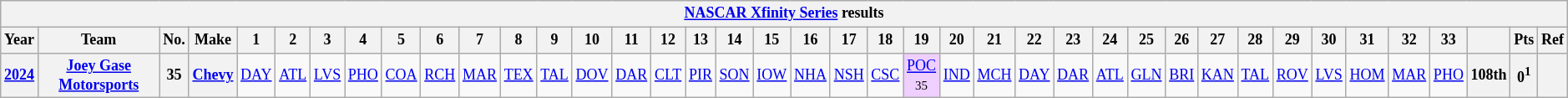<table class="wikitable" style="text-align:center; font-size:75%">
<tr>
<th colspan=42><a href='#'>NASCAR Xfinity Series</a> results</th>
</tr>
<tr>
<th>Year</th>
<th>Team</th>
<th>No.</th>
<th>Make</th>
<th>1</th>
<th>2</th>
<th>3</th>
<th>4</th>
<th>5</th>
<th>6</th>
<th>7</th>
<th>8</th>
<th>9</th>
<th>10</th>
<th>11</th>
<th>12</th>
<th>13</th>
<th>14</th>
<th>15</th>
<th>16</th>
<th>17</th>
<th>18</th>
<th>19</th>
<th>20</th>
<th>21</th>
<th>22</th>
<th>23</th>
<th>24</th>
<th>25</th>
<th>26</th>
<th>27</th>
<th>28</th>
<th>29</th>
<th>30</th>
<th>31</th>
<th>32</th>
<th>33</th>
<th></th>
<th>Pts</th>
<th>Ref</th>
</tr>
<tr>
<th><a href='#'>2024</a></th>
<th><a href='#'>Joey Gase Motorsports</a></th>
<th>35</th>
<th><a href='#'>Chevy</a></th>
<td><a href='#'>DAY</a></td>
<td><a href='#'>ATL</a></td>
<td><a href='#'>LVS</a></td>
<td><a href='#'>PHO</a></td>
<td><a href='#'>COA</a></td>
<td><a href='#'>RCH</a></td>
<td><a href='#'>MAR</a></td>
<td><a href='#'>TEX</a></td>
<td><a href='#'>TAL</a></td>
<td><a href='#'>DOV</a></td>
<td><a href='#'>DAR</a></td>
<td><a href='#'>CLT</a></td>
<td><a href='#'>PIR</a></td>
<td><a href='#'>SON</a></td>
<td><a href='#'>IOW</a></td>
<td><a href='#'>NHA</a></td>
<td><a href='#'>NSH</a></td>
<td><a href='#'>CSC</a></td>
<td style="background:#EFCFFF;"><a href='#'>POC</a><br><small>35</small></td>
<td><a href='#'>IND</a></td>
<td><a href='#'>MCH</a></td>
<td><a href='#'>DAY</a></td>
<td><a href='#'>DAR</a></td>
<td><a href='#'>ATL</a></td>
<td><a href='#'>GLN</a></td>
<td><a href='#'>BRI</a></td>
<td><a href='#'>KAN</a></td>
<td><a href='#'>TAL</a></td>
<td><a href='#'>ROV</a></td>
<td><a href='#'>LVS</a></td>
<td><a href='#'>HOM</a></td>
<td><a href='#'>MAR</a></td>
<td><a href='#'>PHO</a></td>
<th>108th</th>
<th>0<sup>1</sup></th>
<th></th>
</tr>
</table>
